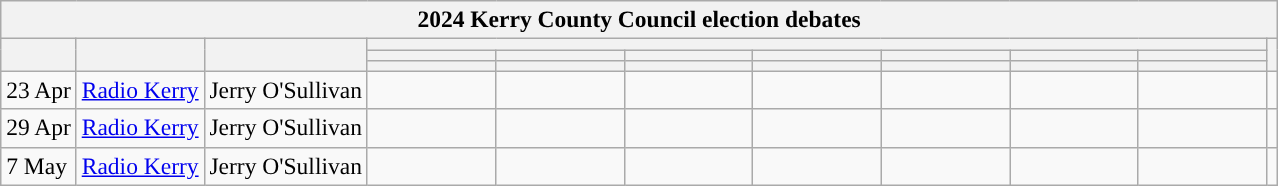<table class="wikitable" style="font-size:98%; text-align:center;">
<tr>
<th colspan="12">2024 Kerry County Council election debates</th>
</tr>
<tr>
<th style="white-space:nowrap;" rowspan="3"></th>
<th rowspan="3"></th>
<th rowspan="3"></th>
<th scope="col" colspan="7">    </th>
<th rowspan="3"></th>
</tr>
<tr>
<th scope="col" style="width:5em;"></th>
<th scope="col" style="width:5em;"></th>
<th scope="col" style="width:5em;"></th>
<th scope="col" style="width:5em;"></th>
<th scope="col" style="width:5em;"></th>
<th scope="col" style="width:5em;"></th>
<th scope="col" style="width:5em;"></th>
</tr>
<tr>
<th style="color:inherit;background:"></th>
<th style="color:inherit;background:"></th>
<th style="color:inherit;background:"></th>
<th style="color:inherit;background:"></th>
<th style="color:inherit;background:"></th>
<th style="color:inherit;background:"></th>
<th style="color:inherit;background:"></th>
</tr>
<tr>
<td style="white-space:nowrap; text-align:left;">23 Apr</td>
<td style="white-space:nowrap; text-align:left;"><a href='#'>Radio Kerry</a></td>
<td style="white-space:nowrap; text-align:left;">Jerry O'Sullivan</td>
<td></td>
<td></td>
<td></td>
<td></td>
<td></td>
<td></td>
<td></td>
<td></td>
</tr>
<tr>
<td style="white-space:nowrap; text-align:left;">29 Apr</td>
<td style="white-space:nowrap; text-align:left;"><a href='#'>Radio Kerry</a></td>
<td style="white-space:nowrap; text-align:left;">Jerry O'Sullivan</td>
<td></td>
<td></td>
<td></td>
<td></td>
<td></td>
<td></td>
<td></td>
<td></td>
</tr>
<tr>
<td style="white-space:nowrap; text-align:left;">7 May</td>
<td style="white-space:nowrap; text-align:left;"><a href='#'>Radio Kerry</a></td>
<td style="white-space:nowrap; text-align:left;">Jerry O'Sullivan</td>
<td></td>
<td></td>
<td></td>
<td></td>
<td></td>
<td></td>
<td></td>
</tr>
</table>
